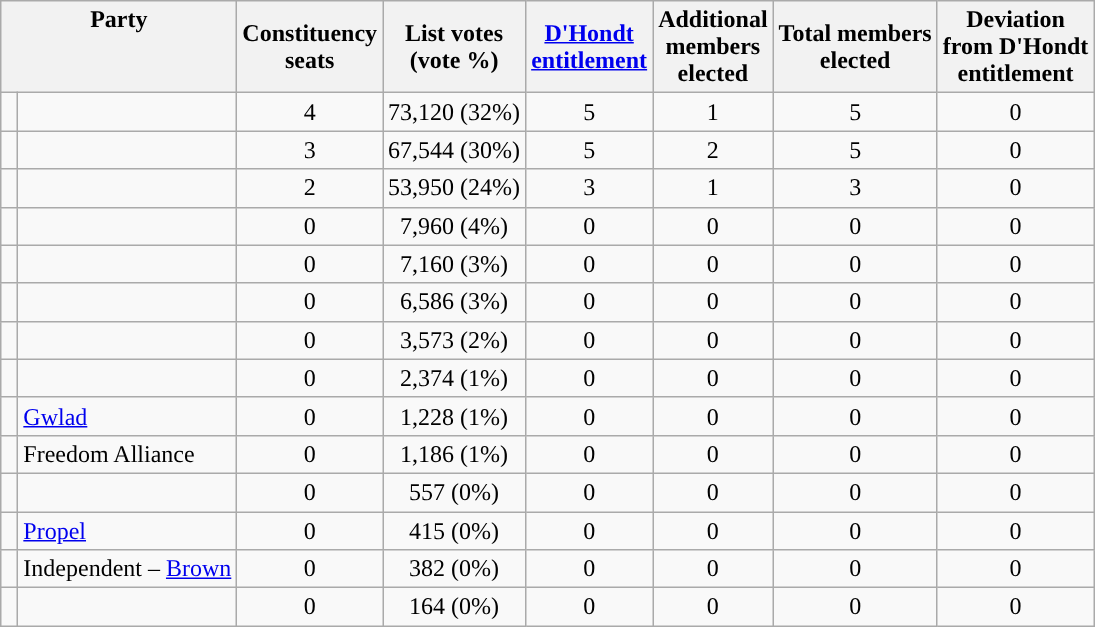<table class="wikitable" style="text-align:center">
<tr>
<th colspan="2" rowspan="1" align="center" valign="top">Party</th>
<th>Constituency<br>seats</th>
<th>List votes<br>(vote %)</th>
<th><a href='#'>D'Hondt<br>entitlement</a></th>
<th>Additional<br>members<br>elected</th>
<th>Total members<br>elected</th>
<th>Deviation<br>from D'Hondt<br>entitlement</th>
</tr>
<tr>
<td style="width: 4px"></td>
<td style="text-align: left;" scope="row"><a href='#'></a></td>
<td>4</td>
<td>73,120 (32%)</td>
<td>5</td>
<td>1</td>
<td>5</td>
<td>0</td>
</tr>
<tr>
<td style="width: 4px"></td>
<td style="text-align: left;" scope="row"><a href='#'></a></td>
<td>3</td>
<td>67,544 (30%)</td>
<td>5</td>
<td>2</td>
<td>5</td>
<td>0</td>
</tr>
<tr>
<td style="width: 4px"></td>
<td style="text-align: left;" scope="row"><a href='#'></a></td>
<td>2</td>
<td>53,950 (24%)</td>
<td>3</td>
<td>1</td>
<td>3</td>
<td>0</td>
</tr>
<tr>
<td style="width: 4px"></td>
<td style="text-align: left;" scope="row"><a href='#'></a></td>
<td>0</td>
<td>7,960 (4%)</td>
<td>0</td>
<td>0</td>
<td>0</td>
<td>0</td>
</tr>
<tr>
<td style="width: 4px"></td>
<td style="text-align: left;" scope="row"><a href='#'></a></td>
<td>0</td>
<td>7,160 (3%)</td>
<td>0</td>
<td>0</td>
<td>0</td>
<td>0</td>
</tr>
<tr>
<td style="width: 4px"></td>
<td style="text-align: left;" scope="row"><a href='#'></a></td>
<td>0</td>
<td>6,586 (3%)</td>
<td>0</td>
<td>0</td>
<td>0</td>
<td>0</td>
</tr>
<tr>
<td style="width: 4px"></td>
<td style="text-align: left;" scope="row"><a href='#'></a></td>
<td>0</td>
<td>3,573 (2%)</td>
<td>0</td>
<td>0</td>
<td>0</td>
<td>0</td>
</tr>
<tr>
<td style="width: 4px"></td>
<td style="text-align: left;" scope="row"><a href='#'></a></td>
<td>0</td>
<td>2,374 (1%)</td>
<td>0</td>
<td>0</td>
<td>0</td>
<td>0</td>
</tr>
<tr>
<td style="width: 4px"></td>
<td style="text-align: left;" scope="row"><a href='#'>Gwlad</a></td>
<td>0</td>
<td>1,228 (1%)</td>
<td>0</td>
<td>0</td>
<td>0</td>
<td>0</td>
</tr>
<tr>
<td style="width: 4px"></td>
<td style="text-align: left;" scope="row">Freedom Alliance</td>
<td>0</td>
<td>1,186 (1%)</td>
<td>0</td>
<td>0</td>
<td>0</td>
<td>0</td>
</tr>
<tr>
<td style="width: 4px"></td>
<td style="text-align: left;" scope="row"><a href='#'></a></td>
<td>0</td>
<td>557 (0%)</td>
<td>0</td>
<td>0</td>
<td>0</td>
<td>0</td>
</tr>
<tr>
<td style="width: 4px"></td>
<td style="text-align: left;" scope="row"><a href='#'>Propel</a></td>
<td>0</td>
<td>415 (0%)</td>
<td>0</td>
<td>0</td>
<td>0</td>
<td>0</td>
</tr>
<tr>
<td style="width: 4px" bgcolor=></td>
<td style="text-align: left;" scope="row">Independent – <a href='#'>Brown</a></td>
<td>0</td>
<td>382 (0%)</td>
<td>0</td>
<td>0</td>
<td>0</td>
<td>0</td>
</tr>
<tr>
<td style="width: 4px"></td>
<td style="text-align: left;" scope="row"><a href='#'></a></td>
<td>0</td>
<td>164 (0%)</td>
<td>0</td>
<td>0</td>
<td>0</td>
<td>0</td>
</tr>
</table>
